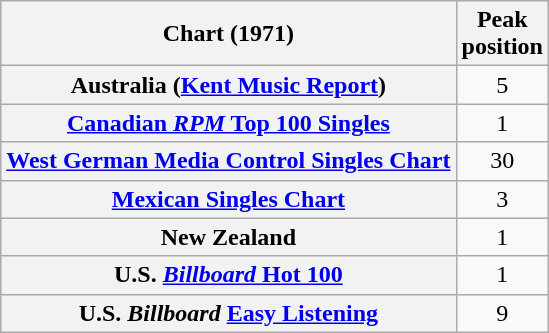<table class="wikitable sortable plainrowheaders" style="text-align:center;">
<tr>
<th scope="col">Chart (1971)</th>
<th scope="col">Peak <br> position</th>
</tr>
<tr>
<th scope="row">Australia (<a href='#'>Kent Music Report</a>)</th>
<td>5</td>
</tr>
<tr>
<th scope="row"><a href='#'>Canadian <em>RPM</em> Top 100 Singles</a></th>
<td>1</td>
</tr>
<tr>
<th scope="row"><a href='#'>West German Media Control Singles Chart</a></th>
<td>30</td>
</tr>
<tr>
<th scope="row"><a href='#'>Mexican Singles Chart</a></th>
<td>3</td>
</tr>
<tr>
<th scope="row">New Zealand</th>
<td>1</td>
</tr>
<tr>
<th scope="row">U.S. <a href='#'><em>Billboard</em> Hot 100</a></th>
<td>1</td>
</tr>
<tr>
<th scope="row">U.S. <em>Billboard</em> <a href='#'>Easy Listening</a></th>
<td>9</td>
</tr>
</table>
